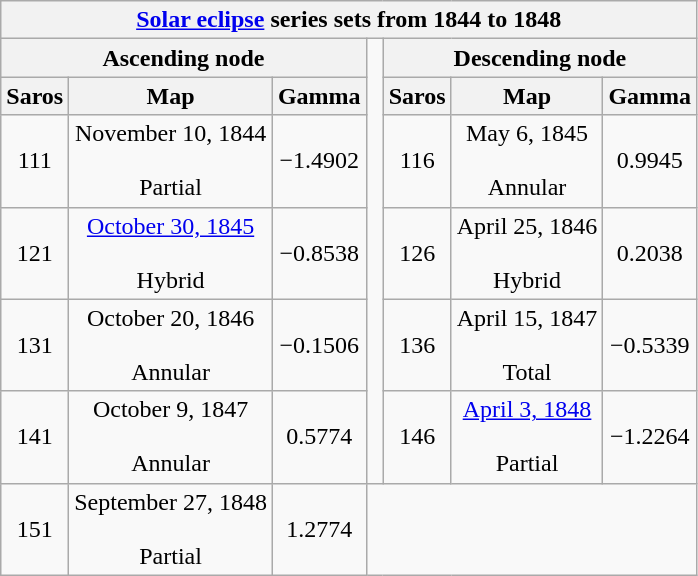<table class="wikitable mw-collapsible mw-collapsed">
<tr>
<th class="nowrap" colspan="7"><a href='#'>Solar eclipse</a> series sets from 1844 to 1848</th>
</tr>
<tr>
<th scope="col" colspan="3">Ascending node</th>
<td rowspan="6"> </td>
<th scope="col" colspan="3">Descending node</th>
</tr>
<tr style="text-align: center;">
<th scope="col">Saros</th>
<th scope="col">Map</th>
<th scope="col">Gamma</th>
<th scope="col">Saros</th>
<th scope="col">Map</th>
<th scope="col">Gamma</th>
</tr>
<tr style="text-align: center;">
<td>111</td>
<td>November 10, 1844<br><br>Partial</td>
<td>−1.4902</td>
<td>116</td>
<td>May 6, 1845<br><br>Annular</td>
<td>0.9945</td>
</tr>
<tr style="text-align: center;">
<td>121</td>
<td><a href='#'>October 30, 1845</a><br><br>Hybrid</td>
<td>−0.8538</td>
<td>126</td>
<td>April 25, 1846<br><br>Hybrid</td>
<td>0.2038</td>
</tr>
<tr style="text-align: center;">
<td>131</td>
<td>October 20, 1846<br><br>Annular</td>
<td>−0.1506</td>
<td>136</td>
<td>April 15, 1847<br><br>Total</td>
<td>−0.5339</td>
</tr>
<tr style="text-align: center;">
<td>141</td>
<td>October 9, 1847<br><br>Annular</td>
<td>0.5774</td>
<td>146</td>
<td><a href='#'>April 3, 1848</a><br><br>Partial</td>
<td>−1.2264</td>
</tr>
<tr style="text-align: center;">
<td>151</td>
<td>September 27, 1848<br><br>Partial</td>
<td>1.2774</td>
</tr>
</table>
